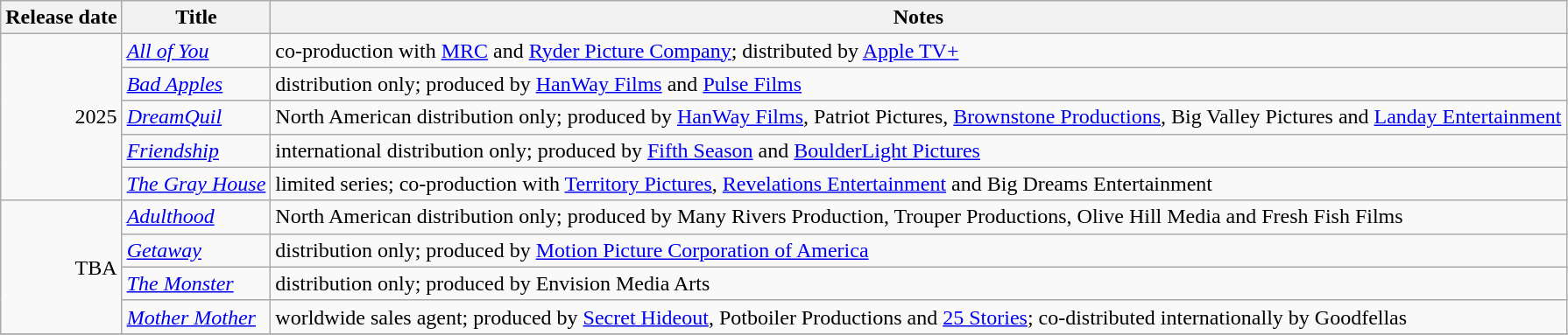<table class="wikitable sortable">
<tr>
<th>Release date</th>
<th>Title</th>
<th>Notes</th>
</tr>
<tr>
<td rowspan="5" align="right">2025</td>
<td><em><a href='#'>All of You</a></em></td>
<td>co-production with <a href='#'>MRC</a> and <a href='#'>Ryder Picture Company</a>; distributed by <a href='#'>Apple TV+</a></td>
</tr>
<tr>
<td><em><a href='#'>Bad Apples</a></em></td>
<td>distribution only; produced by <a href='#'>HanWay Films</a> and <a href='#'>Pulse Films</a></td>
</tr>
<tr>
<td><em><a href='#'>DreamQuil</a></em></td>
<td>North American distribution only; produced by <a href='#'>HanWay Films</a>, Patriot Pictures, <a href='#'>Brownstone Productions</a>, Big Valley Pictures and <a href='#'>Landay Entertainment</a></td>
</tr>
<tr>
<td><em><a href='#'>Friendship</a></em></td>
<td>international distribution only; produced by <a href='#'>Fifth Season</a> and <a href='#'>BoulderLight Pictures</a></td>
</tr>
<tr>
<td><em><a href='#'>The Gray House</a></em></td>
<td>limited series; co-production with <a href='#'>Territory Pictures</a>, <a href='#'>Revelations Entertainment</a> and Big Dreams Entertainment</td>
</tr>
<tr>
<td align="right" rowspan="4">TBA</td>
<td><em><a href='#'>Adulthood</a></em></td>
<td>North American distribution only; produced by Many Rivers Production, Trouper Productions, Olive Hill Media and Fresh Fish Films</td>
</tr>
<tr>
<td><em><a href='#'>Getaway</a></em></td>
<td>distribution only; produced by <a href='#'>Motion Picture Corporation of America</a></td>
</tr>
<tr>
<td><em><a href='#'>The Monster</a></em></td>
<td>distribution only; produced by Envision Media Arts</td>
</tr>
<tr>
<td><em><a href='#'>Mother Mother</a></em></td>
<td>worldwide sales agent; produced by <a href='#'>Secret Hideout</a>, Potboiler Productions and <a href='#'>25 Stories</a>; co-distributed internationally by Goodfellas</td>
</tr>
<tr>
</tr>
</table>
